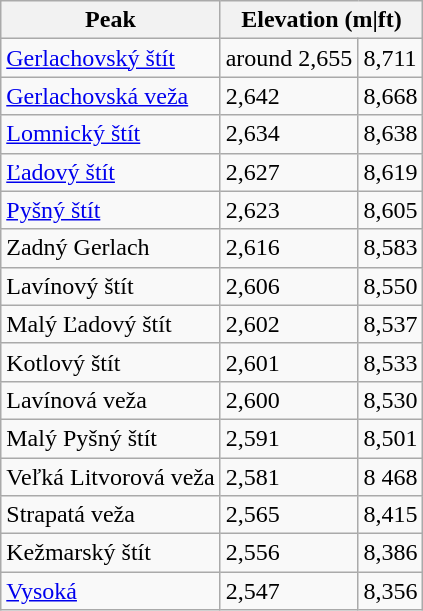<table class="wikitable">
<tr>
<th>Peak</th>
<th colspan=2>Elevation (m|ft)</th>
</tr>
<tr>
<td><a href='#'>Gerlachovský štít</a></td>
<td>around 2,655</td>
<td>8,711</td>
</tr>
<tr>
<td><a href='#'>Gerlachovská veža</a></td>
<td>2,642</td>
<td>8,668</td>
</tr>
<tr>
<td><a href='#'>Lomnický štít</a></td>
<td>2,634</td>
<td>8,638</td>
</tr>
<tr>
<td><a href='#'>Ľadový štít</a></td>
<td>2,627</td>
<td>8,619</td>
</tr>
<tr>
<td><a href='#'>Pyšný štít</a></td>
<td>2,623</td>
<td>8,605</td>
</tr>
<tr>
<td>Zadný Gerlach</td>
<td>2,616</td>
<td>8,583</td>
</tr>
<tr>
<td>Lavínový štít</td>
<td>2,606</td>
<td>8,550</td>
</tr>
<tr>
<td>Malý Ľadový štít</td>
<td>2,602</td>
<td>8,537</td>
</tr>
<tr>
<td>Kotlový štít</td>
<td>2,601</td>
<td>8,533</td>
</tr>
<tr>
<td>Lavínová veža</td>
<td>2,600</td>
<td>8,530</td>
</tr>
<tr>
<td>Malý Pyšný štít</td>
<td>2,591</td>
<td>8,501</td>
</tr>
<tr>
<td>Veľká Litvorová veža</td>
<td>2,581</td>
<td>8 468</td>
</tr>
<tr>
<td>Strapatá veža</td>
<td>2,565</td>
<td>8,415</td>
</tr>
<tr>
<td>Kežmarský štít</td>
<td>2,556</td>
<td>8,386</td>
</tr>
<tr>
<td><a href='#'>Vysoká</a></td>
<td>2,547</td>
<td>8,356</td>
</tr>
</table>
